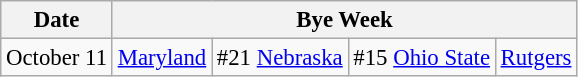<table class="wikitable" style="font-size:95%;">
<tr>
<th>Date</th>
<th colspan="4">Bye Week</th>
</tr>
<tr>
<td>October 11</td>
<td><a href='#'>Maryland</a></td>
<td>#21 <a href='#'>Nebraska</a></td>
<td>#15 <a href='#'>Ohio State</a></td>
<td><a href='#'>Rutgers</a></td>
</tr>
</table>
